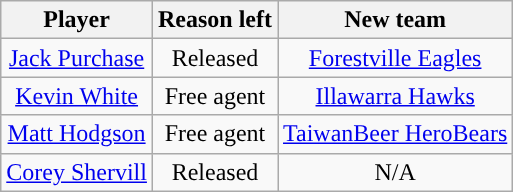<table class="wikitable sortable sortable" style="text-align: center">
<tr>
<th>Player</th>
<th>Reason left</th>
<th>New team</th>
</tr>
<tr>
<td><a href='#'>Jack Purchase</a></td>
<td>Released</td>
<td><a href='#'>Forestville Eagles</a></td>
</tr>
<tr>
<td><a href='#'>Kevin White</a></td>
<td>Free agent</td>
<td><a href='#'>Illawarra Hawks</a></td>
</tr>
<tr>
<td><a href='#'>Matt Hodgson</a></td>
<td>Free agent</td>
<td><a href='#'>TaiwanBeer HeroBears</a></td>
</tr>
<tr>
<td><a href='#'>Corey Shervill</a></td>
<td>Released</td>
<td>N/A</td>
</tr>
</table>
